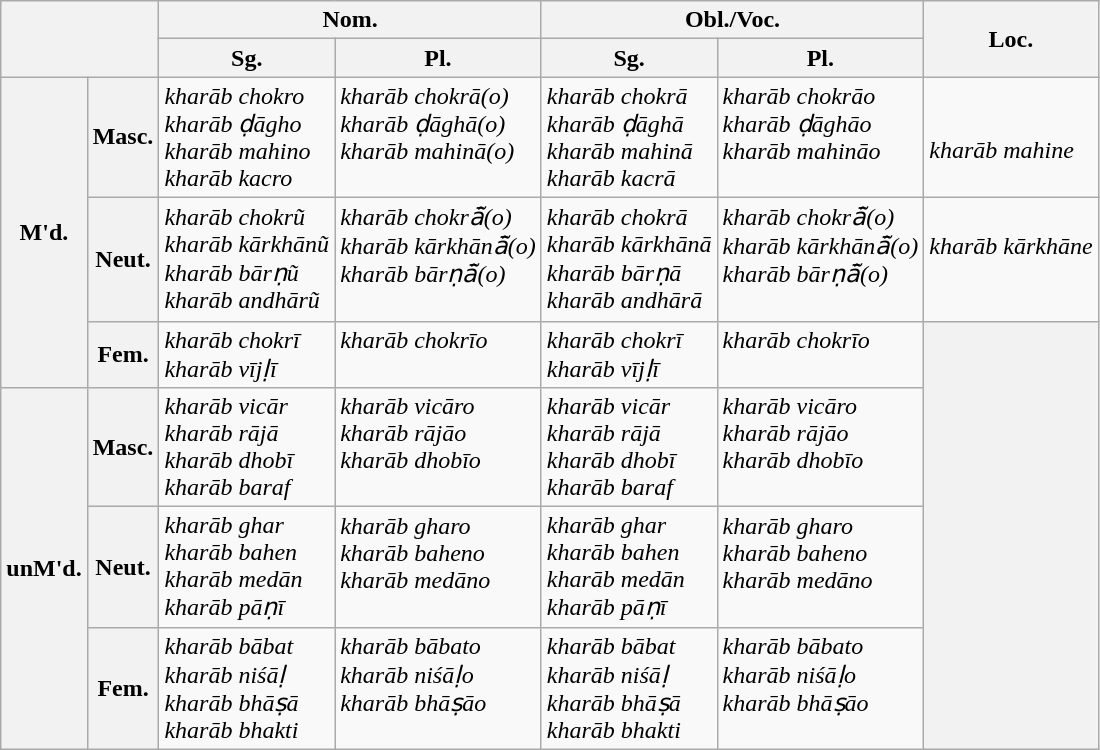<table class="wikitable">
<tr>
<th colspan="2" rowspan="2"></th>
<th colspan="2">Nom.</th>
<th colspan="2">Obl./Voc.</th>
<th rowspan="2">Loc.</th>
</tr>
<tr>
<th>Sg.</th>
<th>Pl.</th>
<th>Sg.</th>
<th>Pl.</th>
</tr>
<tr>
<th rowspan="3">M'd.</th>
<th>Masc.</th>
<td><em>kharāb chokro</em><br><em>kharāb ḍāgho</em><br><em>kharāb mahino</em><br><em>kharāb kacro</em></td>
<td><em>kharāb chokrā(o)</em><br><em>kharāb ḍāghā(o)</em><br><em>kharāb mahinā(o)</em><br><br></td>
<td><em>kharāb chokrā</em><br><em>kharāb ḍāghā</em><br><em>kharāb mahinā</em><br><em>kharāb kacrā</em></td>
<td><em>kharāb chokrāo</em><br><em>kharāb ḍāghāo</em><br><em>kharāb mahināo</em><br><br></td>
<td><br><em>kharāb mahine</em></td>
</tr>
<tr>
<th>Neut.</th>
<td><em>kharāb chokrũ</em><br><em>kharāb kārkhānũ</em><br><em>kharāb bārṇũ</em><br><em>kharāb andhārũ</em></td>
<td><em>kharāb chokrā̃(o)</em><br><em>kharāb kārkhānā̃(o)</em><br><em>kharāb bārṇā̃(o)</em><br><br></td>
<td><em>kharāb chokrā</em><br><em>kharāb kārkhānā</em><br><em>kharāb bārṇā</em><br><em>kharāb andhārā</em></td>
<td><em>kharāb chokrā̃(o)</em><br><em>kharāb kārkhānā̃(o)</em><br><em>kharāb bārṇā̃(o)</em><br><br></td>
<td><em>kharāb kārkhāne</em><br><br></td>
</tr>
<tr>
<th>Fem.</th>
<td><em>kharāb chokrī</em><br><em>kharāb vījḷī</em></td>
<td><em>kharāb chokrīo</em><br><br></td>
<td><em>kharāb chokrī</em><br><em>kharāb vījḷī</em></td>
<td><em>kharāb chokrīo</em><br><br></td>
<th rowspan="4"></th>
</tr>
<tr>
<th rowspan="3">unM'd.</th>
<th>Masc.</th>
<td><em>kharāb vicār</em><br><em>kharāb rājā</em><br><em>kharāb dhobī</em><br><em>kharāb baraf</em></td>
<td><em>kharāb vicāro</em><br><em>kharāb rājāo</em><br><em>kharāb dhobīo</em><br><br></td>
<td><em>kharāb vicār</em><br><em>kharāb rājā</em><br><em>kharāb dhobī</em><br><em>kharāb baraf</em></td>
<td><em>kharāb vicāro</em><br><em>kharāb rājāo</em><br><em>kharāb dhobīo</em><br><br></td>
</tr>
<tr>
<th>Neut.</th>
<td><em>kharāb ghar</em><br><em>kharāb bahen</em><br><em>kharāb medān</em><br><em>kharāb pāṇī</em></td>
<td><em>kharāb gharo</em><br><em>kharāb baheno</em><br><em>kharāb medāno</em><br><br></td>
<td><em>kharāb ghar</em><br><em>kharāb bahen</em><br><em>kharāb medān</em><br><em>kharāb pāṇī</em></td>
<td><em>kharāb gharo</em><br><em>kharāb baheno</em><br><em>kharāb medāno</em><br><br></td>
</tr>
<tr>
<th>Fem.</th>
<td><em>kharāb bābat</em><br><em>kharāb niśāḷ</em><br><em>kharāb bhāṣā</em><br><em>kharāb bhakti</em></td>
<td><em>kharāb bābato</em><br><em>kharāb niśāḷo</em><br><em>kharāb bhāṣāo</em><br><br></td>
<td><em>kharāb bābat</em><br><em>kharāb niśāḷ</em><br><em>kharāb bhāṣā</em><br><em>kharāb bhakti</em></td>
<td><em>kharāb bābato</em><br><em>kharāb niśāḷo</em><br><em>kharāb bhāṣāo</em><br><br></td>
</tr>
</table>
